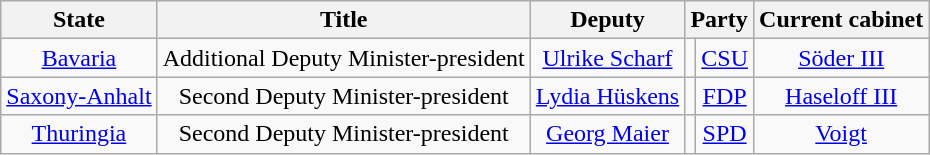<table class="wikitable sortable" style="text-align:center">
<tr>
<th>State</th>
<th>Title</th>
<th>Deputy</th>
<th colspan=2>Party</th>
<th>Current cabinet</th>
</tr>
<tr>
<td><a href='#'>Bavaria</a></td>
<td>Additional Deputy Minister-president</td>
<td data-sort-value="Scharf, Ulrike"><a href='#'>Ulrike Scharf</a></td>
<td></td>
<td><a href='#'>CSU</a></td>
<td><a href='#'>Söder III</a></td>
</tr>
<tr>
<td><a href='#'>Saxony-Anhalt</a></td>
<td>Second Deputy Minister-president</td>
<td data-sort-value="Hüskens, Lydia"><a href='#'>Lydia Hüskens</a></td>
<td></td>
<td><a href='#'>FDP</a></td>
<td><a href='#'>Haseloff III</a></td>
</tr>
<tr>
<td><a href='#'>Thuringia</a></td>
<td>Second Deputy Minister-president</td>
<td data-sort-value="Maier, Georg"><a href='#'>Georg Maier</a></td>
<td></td>
<td><a href='#'>SPD</a></td>
<td><a href='#'>Voigt</a></td>
</tr>
</table>
